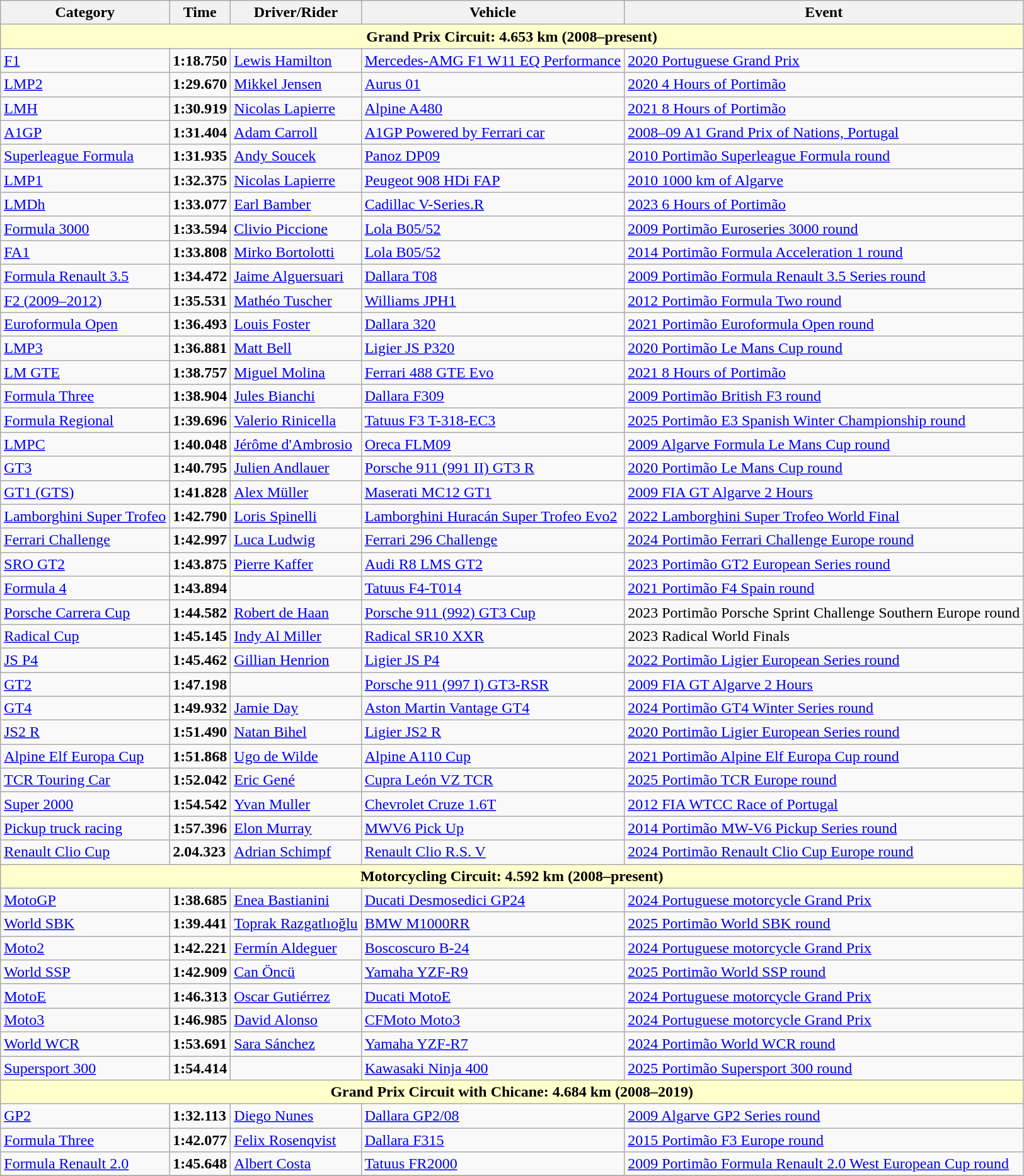<table class="wikitable">
<tr>
<th>Category</th>
<th>Time</th>
<th>Driver/Rider</th>
<th>Vehicle</th>
<th>Event</th>
</tr>
<tr>
<th colspan="5" style="background:#FFFFCC;">Grand Prix Circuit: 4.653 km (2008–present)</th>
</tr>
<tr>
<td><a href='#'>F1</a></td>
<td><strong>1:18.750</strong></td>
<td><a href='#'>Lewis Hamilton</a></td>
<td><a href='#'>Mercedes-AMG F1 W11 EQ Performance</a></td>
<td><a href='#'>2020 Portuguese Grand Prix</a></td>
</tr>
<tr>
<td><a href='#'>LMP2</a></td>
<td><strong>1:29.670</strong></td>
<td><a href='#'>Mikkel Jensen</a></td>
<td><a href='#'>Aurus 01</a></td>
<td><a href='#'>2020 4 Hours of Portimão</a></td>
</tr>
<tr>
<td><a href='#'>LMH</a></td>
<td><strong>1:30.919</strong></td>
<td><a href='#'>Nicolas Lapierre</a></td>
<td><a href='#'>Alpine A480</a></td>
<td><a href='#'>2021 8 Hours of Portimão</a></td>
</tr>
<tr>
<td><a href='#'>A1GP</a></td>
<td><strong>1:31.404</strong></td>
<td><a href='#'>Adam Carroll</a></td>
<td><a href='#'>A1GP Powered by Ferrari car</a></td>
<td><a href='#'>2008–09 A1 Grand Prix of Nations, Portugal</a></td>
</tr>
<tr>
<td><a href='#'>Superleague Formula</a></td>
<td><strong>1:31.935</strong></td>
<td><a href='#'>Andy Soucek</a></td>
<td><a href='#'>Panoz DP09</a></td>
<td><a href='#'>2010 Portimão Superleague Formula round</a></td>
</tr>
<tr>
<td><a href='#'>LMP1</a></td>
<td><strong>1:32.375</strong></td>
<td><a href='#'>Nicolas Lapierre</a></td>
<td><a href='#'>Peugeot 908 HDi FAP</a></td>
<td><a href='#'>2010 1000 km of Algarve</a></td>
</tr>
<tr>
<td><a href='#'>LMDh</a></td>
<td><strong>1:33.077</strong></td>
<td><a href='#'>Earl Bamber</a></td>
<td><a href='#'>Cadillac V-Series.R</a></td>
<td><a href='#'>2023 6 Hours of Portimão</a></td>
</tr>
<tr>
<td><a href='#'>Formula 3000</a></td>
<td><strong>1:33.594</strong></td>
<td><a href='#'>Clivio Piccione</a></td>
<td><a href='#'>Lola B05/52</a></td>
<td><a href='#'>2009 Portimão Euroseries 3000 round</a></td>
</tr>
<tr>
<td><a href='#'>FA1</a></td>
<td><strong>1:33.808</strong></td>
<td><a href='#'>Mirko Bortolotti</a></td>
<td><a href='#'>Lola B05/52</a></td>
<td><a href='#'>2014 Portimão Formula Acceleration 1 round</a></td>
</tr>
<tr>
<td><a href='#'>Formula Renault 3.5</a></td>
<td><strong>1:34.472</strong></td>
<td><a href='#'>Jaime Alguersuari</a></td>
<td><a href='#'>Dallara T08</a></td>
<td><a href='#'>2009 Portimão Formula Renault 3.5 Series round</a></td>
</tr>
<tr>
<td><a href='#'>F2 (2009–2012)</a></td>
<td><strong>1:35.531</strong></td>
<td><a href='#'>Mathéo Tuscher</a></td>
<td><a href='#'>Williams JPH1</a></td>
<td><a href='#'>2012 Portimão Formula Two round</a></td>
</tr>
<tr>
<td><a href='#'>Euroformula Open</a></td>
<td><strong>1:36.493</strong></td>
<td><a href='#'>Louis Foster</a></td>
<td><a href='#'>Dallara 320</a></td>
<td><a href='#'>2021 Portimão Euroformula Open round</a></td>
</tr>
<tr>
<td><a href='#'>LMP3</a></td>
<td><strong>1:36.881</strong></td>
<td><a href='#'>Matt Bell</a></td>
<td><a href='#'>Ligier JS P320</a></td>
<td><a href='#'>2020 Portimão Le Mans Cup round</a></td>
</tr>
<tr>
<td><a href='#'>LM GTE</a></td>
<td><strong>1:38.757</strong></td>
<td><a href='#'>Miguel Molina</a></td>
<td><a href='#'>Ferrari 488 GTE Evo</a></td>
<td><a href='#'>2021 8 Hours of Portimão</a></td>
</tr>
<tr>
<td><a href='#'>Formula Three</a></td>
<td><strong>1:38.904</strong></td>
<td><a href='#'>Jules Bianchi</a></td>
<td><a href='#'>Dallara F309</a></td>
<td><a href='#'>2009 Portimão British F3 round</a></td>
</tr>
<tr>
<td><a href='#'>Formula Regional</a></td>
<td><strong>1:39.696</strong></td>
<td><a href='#'>Valerio Rinicella</a></td>
<td><a href='#'>Tatuus F3 T-318-EC3</a></td>
<td><a href='#'>2025 Portimão E3 Spanish Winter Championship round</a></td>
</tr>
<tr>
<td><a href='#'>LMPC</a></td>
<td><strong>1:40.048</strong></td>
<td><a href='#'>Jérôme d'Ambrosio</a></td>
<td><a href='#'>Oreca FLM09</a></td>
<td><a href='#'>2009 Algarve Formula Le Mans Cup round</a></td>
</tr>
<tr>
<td><a href='#'>GT3</a></td>
<td><strong>1:40.795</strong></td>
<td><a href='#'>Julien Andlauer</a></td>
<td><a href='#'>Porsche 911 (991 II) GT3 R</a></td>
<td><a href='#'>2020 Portimão Le Mans Cup round</a></td>
</tr>
<tr>
<td><a href='#'>GT1 (GTS)</a></td>
<td><strong>1:41.828</strong></td>
<td><a href='#'>Alex Müller</a></td>
<td><a href='#'>Maserati MC12 GT1</a></td>
<td><a href='#'>2009 FIA GT Algarve 2 Hours</a></td>
</tr>
<tr>
<td><a href='#'>Lamborghini Super Trofeo</a></td>
<td><strong>1:42.790</strong></td>
<td><a href='#'>Loris Spinelli</a></td>
<td><a href='#'>Lamborghini Huracán Super Trofeo Evo2</a></td>
<td><a href='#'>2022 Lamborghini Super Trofeo World Final</a></td>
</tr>
<tr>
<td><a href='#'>Ferrari Challenge</a></td>
<td><strong>1:42.997</strong></td>
<td><a href='#'>Luca Ludwig</a></td>
<td><a href='#'>Ferrari 296 Challenge</a></td>
<td><a href='#'>2024 Portimão Ferrari Challenge Europe round</a></td>
</tr>
<tr>
<td><a href='#'>SRO GT2</a></td>
<td><strong>1:43.875</strong></td>
<td><a href='#'>Pierre Kaffer</a></td>
<td><a href='#'>Audi R8 LMS GT2</a></td>
<td><a href='#'>2023 Portimão GT2 European Series round</a></td>
</tr>
<tr>
<td><a href='#'>Formula 4</a></td>
<td><strong>1:43.894</strong></td>
<td></td>
<td><a href='#'>Tatuus F4-T014</a></td>
<td><a href='#'>2021 Portimão F4 Spain round</a></td>
</tr>
<tr>
<td><a href='#'>Porsche Carrera Cup</a></td>
<td><strong>1:44.582</strong></td>
<td><a href='#'>Robert de Haan</a></td>
<td><a href='#'>Porsche 911 (992) GT3 Cup</a></td>
<td>2023 Portimão Porsche Sprint Challenge Southern Europe round</td>
</tr>
<tr>
<td><a href='#'>Radical Cup</a></td>
<td><strong>1:45.145</strong></td>
<td><a href='#'>Indy Al Miller</a></td>
<td><a href='#'>Radical SR10 XXR</a></td>
<td>2023 Radical World Finals</td>
</tr>
<tr>
<td><a href='#'>JS P4</a></td>
<td><strong>1:45.462</strong></td>
<td><a href='#'>Gillian Henrion</a></td>
<td><a href='#'>Ligier JS P4</a></td>
<td><a href='#'>2022 Portimão Ligier European Series round</a></td>
</tr>
<tr>
<td><a href='#'>GT2</a></td>
<td><strong>1:47.198</strong></td>
<td></td>
<td><a href='#'>Porsche 911 (997 I) GT3-RSR</a></td>
<td><a href='#'>2009 FIA GT Algarve 2 Hours</a></td>
</tr>
<tr>
<td><a href='#'>GT4</a></td>
<td><strong>1:49.932</strong></td>
<td><a href='#'>Jamie Day</a></td>
<td><a href='#'>Aston Martin Vantage GT4</a></td>
<td><a href='#'>2024 Portimão GT4 Winter Series round</a></td>
</tr>
<tr>
<td><a href='#'>JS2 R</a></td>
<td><strong>1:51.490</strong></td>
<td><a href='#'>Natan Bihel</a></td>
<td><a href='#'>Ligier JS2 R</a></td>
<td><a href='#'>2020 Portimão Ligier European Series round</a></td>
</tr>
<tr>
<td><a href='#'>Alpine Elf Europa Cup</a></td>
<td><strong>1:51.868</strong></td>
<td><a href='#'>Ugo de Wilde</a></td>
<td><a href='#'>Alpine A110 Cup</a></td>
<td><a href='#'>2021 Portimão Alpine Elf Europa Cup round</a></td>
</tr>
<tr>
<td><a href='#'>TCR Touring Car</a></td>
<td><strong>1:52.042</strong></td>
<td><a href='#'>Eric Gené</a></td>
<td><a href='#'>Cupra León VZ TCR</a></td>
<td><a href='#'>2025 Portimão TCR Europe round</a></td>
</tr>
<tr>
<td><a href='#'>Super 2000</a></td>
<td><strong>1:54.542</strong></td>
<td><a href='#'>Yvan Muller</a></td>
<td><a href='#'>Chevrolet Cruze 1.6T</a></td>
<td><a href='#'>2012 FIA WTCC Race of Portugal</a></td>
</tr>
<tr>
<td><a href='#'>Pickup truck racing</a></td>
<td><strong>1:57.396</strong></td>
<td><a href='#'>Elon Murray</a></td>
<td><a href='#'>MWV6 Pick Up</a></td>
<td><a href='#'>2014 Portimão MW-V6 Pickup Series round</a></td>
</tr>
<tr>
<td><a href='#'>Renault Clio Cup</a></td>
<td><strong>2.04.323</strong></td>
<td><a href='#'>Adrian Schimpf</a></td>
<td><a href='#'>Renault Clio R.S. V</a></td>
<td><a href='#'>2024 Portimão Renault Clio Cup Europe round</a></td>
</tr>
<tr>
<th colspan="5" style="background:#FFFFCC;">Motorcycling Circuit: 4.592 km (2008–present)</th>
</tr>
<tr>
<td><a href='#'>MotoGP</a></td>
<td><strong>1:38.685</strong></td>
<td><a href='#'>Enea Bastianini</a></td>
<td><a href='#'>Ducati Desmosedici GP24</a></td>
<td><a href='#'>2024 Portuguese motorcycle Grand Prix</a></td>
</tr>
<tr>
<td><a href='#'>World SBK</a></td>
<td><strong>1:39.441</strong></td>
<td><a href='#'>Toprak Razgatlıoğlu</a></td>
<td><a href='#'>BMW M1000RR</a></td>
<td><a href='#'>2025 Portimão World SBK round</a></td>
</tr>
<tr>
<td><a href='#'>Moto2</a></td>
<td><strong>1:42.221</strong></td>
<td><a href='#'>Fermín Aldeguer</a></td>
<td><a href='#'>Boscoscuro B-24</a></td>
<td><a href='#'>2024 Portuguese motorcycle Grand Prix</a></td>
</tr>
<tr>
<td><a href='#'>World SSP</a></td>
<td><strong>1:42.909</strong></td>
<td><a href='#'>Can Öncü</a></td>
<td><a href='#'>Yamaha YZF-R9</a></td>
<td><a href='#'>2025 Portimão World SSP round</a></td>
</tr>
<tr>
<td><a href='#'>MotoE</a></td>
<td><strong>1:46.313</strong></td>
<td><a href='#'>Oscar Gutiérrez</a></td>
<td><a href='#'>Ducati MotoE</a></td>
<td><a href='#'>2024 Portuguese motorcycle Grand Prix</a></td>
</tr>
<tr>
<td><a href='#'>Moto3</a></td>
<td><strong>1:46.985</strong></td>
<td><a href='#'>David Alonso</a></td>
<td><a href='#'>CFMoto Moto3</a></td>
<td><a href='#'>2024 Portuguese motorcycle Grand Prix</a></td>
</tr>
<tr>
<td><a href='#'>World WCR</a></td>
<td><strong>1:53.691</strong></td>
<td><a href='#'>Sara Sánchez</a></td>
<td><a href='#'>Yamaha YZF-R7</a></td>
<td><a href='#'>2024 Portimão World WCR round</a></td>
</tr>
<tr>
<td><a href='#'>Supersport 300</a></td>
<td><strong>1:54.414</strong></td>
<td></td>
<td><a href='#'>Kawasaki Ninja 400</a></td>
<td><a href='#'>2025 Portimão Supersport 300 round</a></td>
</tr>
<tr>
<th colspan="5" style="background:#FFFFCC;">Grand Prix Circuit with Chicane: 4.684 km (2008–2019)</th>
</tr>
<tr>
<td><a href='#'>GP2</a></td>
<td><strong>1:32.113</strong></td>
<td><a href='#'>Diego Nunes</a></td>
<td><a href='#'>Dallara GP2/08</a></td>
<td><a href='#'>2009 Algarve GP2 Series round</a></td>
</tr>
<tr>
<td><a href='#'>Formula Three</a></td>
<td><strong>1:42.077</strong></td>
<td><a href='#'>Felix Rosenqvist</a></td>
<td><a href='#'>Dallara F315</a></td>
<td><a href='#'>2015 Portimão F3 Europe round</a></td>
</tr>
<tr>
<td><a href='#'>Formula Renault 2.0</a></td>
<td><strong>1:45.648</strong></td>
<td><a href='#'>Albert Costa</a></td>
<td><a href='#'>Tatuus FR2000</a></td>
<td><a href='#'>2009 Portimão Formula Renault 2.0 West European Cup round</a></td>
</tr>
<tr>
</tr>
</table>
